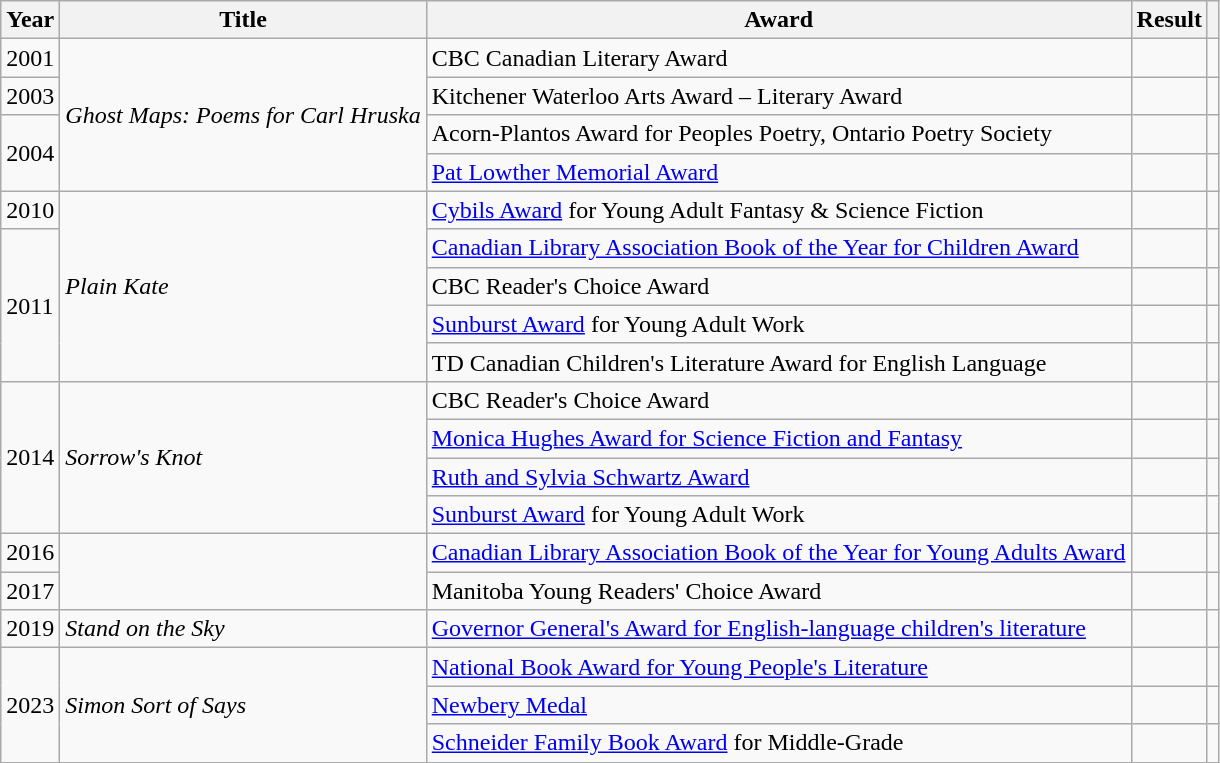<table class="wikitable sortable mw-collapsible">
<tr>
<th>Year</th>
<th>Title</th>
<th>Award</th>
<th>Result</th>
<th></th>
</tr>
<tr>
<td>2001</td>
<td rowspan="4"><em>Ghost Maps: Poems for Carl Hruska</em></td>
<td>CBC Canadian Literary Award</td>
<td></td>
<td></td>
</tr>
<tr>
<td>2003</td>
<td>Kitchener Waterloo Arts Award – Literary Award</td>
<td></td>
<td></td>
</tr>
<tr>
<td rowspan="2">2004</td>
<td>Acorn-Plantos Award for Peoples Poetry, Ontario Poetry Society</td>
<td></td>
<td></td>
</tr>
<tr>
<td><a href='#'>Pat Lowther Memorial Award</a></td>
<td></td>
<td></td>
</tr>
<tr>
<td>2010</td>
<td rowspan="5"><em>Plain Kate</em></td>
<td><a href='#'>Cybils Award</a> for Young Adult Fantasy & Science Fiction</td>
<td></td>
<td></td>
</tr>
<tr>
<td rowspan="4">2011</td>
<td><a href='#'>Canadian Library Association Book of the Year for Children Award</a></td>
<td></td>
<td></td>
</tr>
<tr>
<td>CBC Reader's Choice Award</td>
<td></td>
<td></td>
</tr>
<tr>
<td><a href='#'>Sunburst Award</a> for Young Adult Work</td>
<td></td>
<td></td>
</tr>
<tr>
<td>TD Canadian Children's Literature Award for English Language</td>
<td></td>
<td></td>
</tr>
<tr>
<td rowspan="4">2014</td>
<td rowspan="4"><em>Sorrow's Knot</em></td>
<td>CBC Reader's Choice Award</td>
<td></td>
<td></td>
</tr>
<tr>
<td><a href='#'>Monica Hughes Award for Science Fiction and Fantasy</a></td>
<td></td>
<td></td>
</tr>
<tr>
<td><a href='#'>Ruth and Sylvia Schwartz Award</a></td>
<td></td>
<td></td>
</tr>
<tr>
<td><a href='#'>Sunburst Award</a> for Young Adult Work</td>
<td></td>
<td></td>
</tr>
<tr>
<td>2016</td>
<td rowspan="2"></td>
<td><a href='#'>Canadian Library Association Book of the Year for Young Adults Award</a></td>
<td></td>
<td></td>
</tr>
<tr>
<td>2017</td>
<td>Manitoba Young Readers' Choice Award</td>
<td></td>
<td></td>
</tr>
<tr>
<td>2019</td>
<td><em>Stand on the Sky</em></td>
<td><a href='#'>Governor General's Award for English-language children's literature</a></td>
<td></td>
<td></td>
</tr>
<tr>
<td rowspan="3">2023</td>
<td rowspan="3"><em>Simon Sort of Says</em></td>
<td><a href='#'>National Book Award for Young People's Literature</a></td>
<td></td>
<td></td>
</tr>
<tr>
<td><a href='#'>Newbery Medal</a></td>
<td></td>
<td></td>
</tr>
<tr>
<td><a href='#'>Schneider Family Book Award</a> for Middle-Grade</td>
<td></td>
<td></td>
</tr>
</table>
